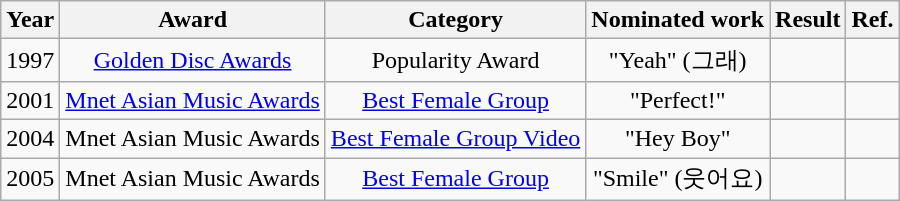<table class="wikitable plainrowheaders" style="text-align:center;">
<tr>
<th>Year</th>
<th>Award</th>
<th>Category</th>
<th>Nominated work</th>
<th>Result</th>
<th>Ref.</th>
</tr>
<tr>
<td>1997</td>
<td><a href='#'>Golden Disc Awards</a></td>
<td>Popularity Award</td>
<td>"Yeah" (그래)</td>
<td></td>
<td></td>
</tr>
<tr>
<td>2001</td>
<td><a href='#'>Mnet Asian Music Awards</a></td>
<td><a href='#'>Best Female Group</a></td>
<td>"Perfect!"</td>
<td></td>
<td></td>
</tr>
<tr>
<td>2004</td>
<td>Mnet Asian Music Awards</td>
<td><a href='#'>Best Female Group Video</a></td>
<td>"Hey Boy"</td>
<td></td>
<td></td>
</tr>
<tr>
<td>2005</td>
<td>Mnet Asian Music Awards</td>
<td><a href='#'>Best Female Group</a></td>
<td>"Smile" (웃어요)</td>
<td></td>
<td></td>
</tr>
</table>
